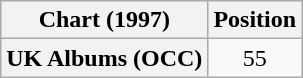<table class="wikitable plainrowheaders" style="text-align:center">
<tr>
<th scope="col">Chart (1997)</th>
<th scope="col">Position</th>
</tr>
<tr>
<th scope="row">UK Albums (OCC)</th>
<td>55</td>
</tr>
</table>
